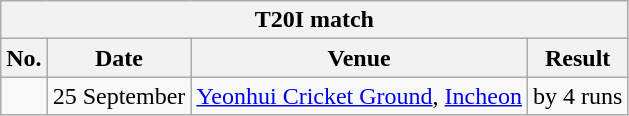<table class="wikitable">
<tr>
<th colspan="4">T20I match</th>
</tr>
<tr>
<th>No.</th>
<th>Date</th>
<th>Venue</th>
<th>Result</th>
</tr>
<tr>
<td></td>
<td>25 September</td>
<td><a href='#'>Yeonhui Cricket Ground</a>, <a href='#'>Incheon</a></td>
<td> by 4 runs</td>
</tr>
</table>
